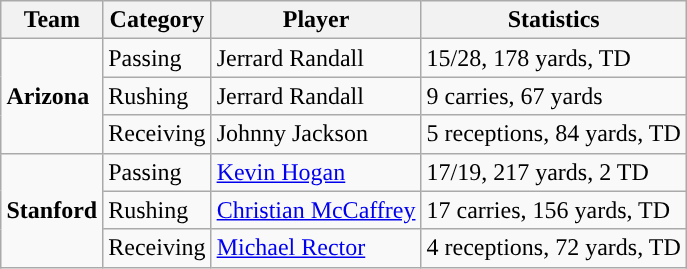<table class="wikitable" style="float: right;">
<tr>
<th>Team</th>
<th>Category</th>
<th>Player</th>
<th>Statistics</th>
</tr>
<tr>
<td rowspan=3><strong>Arizona</strong></td>
<td>Passing</td>
<td>Jerrard Randall</td>
<td>15/28, 178 yards, TD</td>
</tr>
<tr>
<td>Rushing</td>
<td>Jerrard Randall</td>
<td>9 carries, 67 yards</td>
</tr>
<tr>
<td>Receiving</td>
<td>Johnny Jackson</td>
<td>5 receptions, 84 yards, TD</td>
</tr>
<tr>
<td rowspan=3><strong>Stanford</strong></td>
<td>Passing</td>
<td><a href='#'>Kevin Hogan</a></td>
<td>17/19, 217 yards, 2 TD</td>
</tr>
<tr>
<td>Rushing</td>
<td><a href='#'>Christian McCaffrey</a></td>
<td>17 carries, 156 yards, TD</td>
</tr>
<tr>
<td>Receiving</td>
<td><a href='#'>Michael Rector</a></td>
<td>4 receptions, 72 yards, TD</td>
</tr>
</table>
